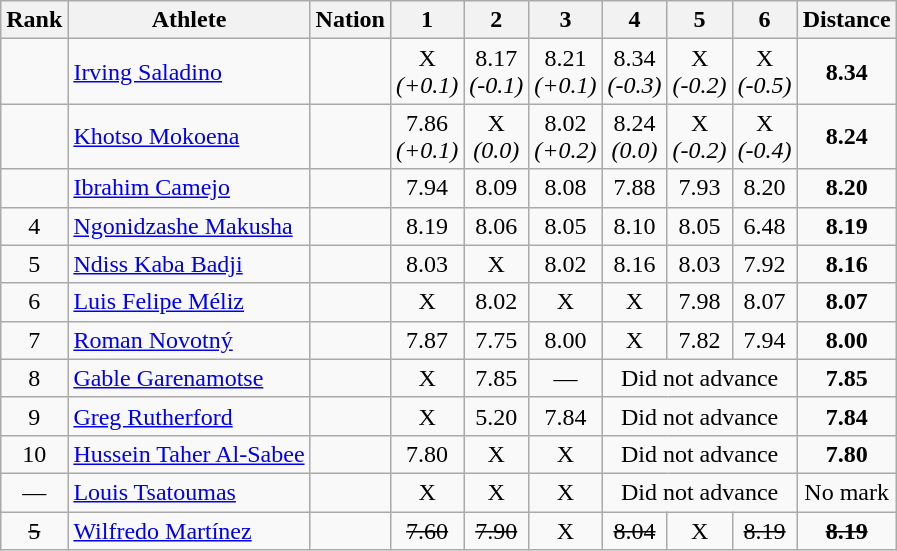<table class="wikitable sortable" style="text-align:center">
<tr>
<th>Rank</th>
<th>Athlete</th>
<th>Nation</th>
<th>1</th>
<th>2</th>
<th>3</th>
<th>4</th>
<th>5</th>
<th>6</th>
<th>Distance</th>
</tr>
<tr>
<td></td>
<td align=left><a href='#'>Irving Saladino</a></td>
<td align=left></td>
<td data-sort-value=1.00>X<br><em>(+0.1)</em></td>
<td>8.17<br><em>(-0.1)</em></td>
<td>8.21<br><em>(+0.1)</em></td>
<td>8.34<br><em>(-0.3)</em></td>
<td data-sort-value=1.00>X<br><em>(-0.2)</em></td>
<td data-sort-value=1.00>X<br><em>(-0.5)</em></td>
<td><strong>8.34</strong></td>
</tr>
<tr>
<td></td>
<td align=left><a href='#'>Khotso Mokoena</a></td>
<td align=left></td>
<td>7.86<br><em>(+0.1)</em></td>
<td data-sort-value=1.00>X<br><em>(0.0)</em></td>
<td>8.02<br><em>(+0.2)</em></td>
<td>8.24<br><em>(0.0)</em></td>
<td data-sort-value=1.00>X<br><em>(-0.2)</em></td>
<td data-sort-value=1.00>X<br><em>(-0.4)</em></td>
<td><strong>8.24</strong></td>
</tr>
<tr>
<td></td>
<td align=left><a href='#'>Ibrahim Camejo</a></td>
<td align=left></td>
<td>7.94</td>
<td>8.09</td>
<td>8.08</td>
<td>7.88</td>
<td>7.93</td>
<td>8.20</td>
<td><strong>8.20</strong></td>
</tr>
<tr>
<td>4</td>
<td align=left><a href='#'>Ngonidzashe Makusha</a></td>
<td align=left></td>
<td>8.19</td>
<td>8.06</td>
<td>8.05</td>
<td>8.10</td>
<td>8.05</td>
<td>6.48</td>
<td><strong>8.19</strong></td>
</tr>
<tr>
<td>5</td>
<td align=left><a href='#'>Ndiss Kaba Badji</a></td>
<td align=left></td>
<td>8.03</td>
<td data-sort-value=1.00>X</td>
<td>8.02</td>
<td>8.16 </td>
<td>8.03</td>
<td>7.92</td>
<td><strong>8.16</strong></td>
</tr>
<tr>
<td>6</td>
<td align=left><a href='#'>Luis Felipe Méliz</a></td>
<td align=left></td>
<td data-sort-value=1.00>X</td>
<td>8.02</td>
<td data-sort-value=1.00>X</td>
<td data-sort-value=1.00>X</td>
<td>7.98</td>
<td>8.07</td>
<td><strong>8.07</strong></td>
</tr>
<tr>
<td>7</td>
<td align=left><a href='#'>Roman Novotný</a></td>
<td align=left></td>
<td>7.87</td>
<td>7.75</td>
<td>8.00</td>
<td data-sort-value=1.00>X</td>
<td>7.82</td>
<td>7.94</td>
<td><strong>8.00</strong></td>
</tr>
<tr>
<td>8</td>
<td align=left><a href='#'>Gable Garenamotse</a></td>
<td align=left></td>
<td data-sort-value=1.00>X</td>
<td>7.85</td>
<td data-sort-value=1.00>—</td>
<td colspan=3 data-sort-value=0.00>Did not advance</td>
<td><strong>7.85</strong></td>
</tr>
<tr>
<td>9</td>
<td align=left><a href='#'>Greg Rutherford</a></td>
<td align=left></td>
<td data-sort-value=1.00>X</td>
<td>5.20</td>
<td>7.84</td>
<td colspan=3 data-sort-value=0.00>Did not advance</td>
<td><strong>7.84</strong></td>
</tr>
<tr>
<td>10</td>
<td align=left><a href='#'>Hussein Taher Al-Sabee</a></td>
<td align=left></td>
<td>7.80</td>
<td data-sort-value=1.00>X</td>
<td data-sort-value=1.00>X</td>
<td colspan=3 data-sort-value=0.00>Did not advance</td>
<td><strong>7.80</strong></td>
</tr>
<tr>
<td data-sort-value=11>—</td>
<td align=left><a href='#'>Louis Tsatoumas</a></td>
<td align=left></td>
<td data-sort-value=1.00>X</td>
<td data-sort-value=1.00>X</td>
<td data-sort-value=1.00>X</td>
<td colspan=3 data-sort-value=0.00>Did not advance</td>
<td data-sort-value=1.00>No mark</td>
</tr>
<tr>
<td data-sort-value=12><s>5</s> </td>
<td align=left><a href='#'>Wilfredo Martínez</a></td>
<td align=left></td>
<td><s>7.60</s></td>
<td><s>7.90</s></td>
<td data-sort-value=1.00>X</td>
<td><s>8.04</s></td>
<td data-sort-value=1.00>X</td>
<td><s>8.19</s></td>
<td><s><strong>8.19</strong></s></td>
</tr>
</table>
